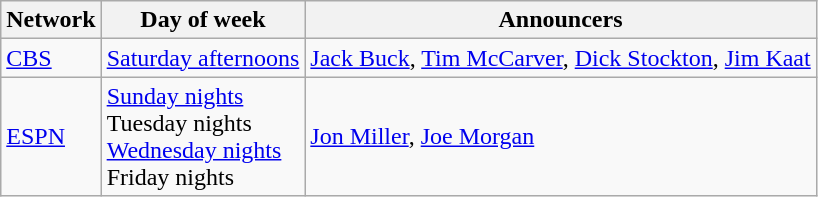<table class="wikitable">
<tr>
<th>Network</th>
<th>Day of week</th>
<th>Announcers</th>
</tr>
<tr>
<td><a href='#'>CBS</a></td>
<td><a href='#'>Saturday afternoons</a></td>
<td><a href='#'>Jack Buck</a>, <a href='#'>Tim McCarver</a>, <a href='#'>Dick Stockton</a>, <a href='#'>Jim Kaat</a></td>
</tr>
<tr>
<td><a href='#'>ESPN</a></td>
<td><a href='#'>Sunday nights</a><br>Tuesday nights<br><a href='#'>Wednesday nights</a><br>Friday nights</td>
<td><a href='#'>Jon Miller</a>, <a href='#'>Joe Morgan</a> </td>
</tr>
</table>
